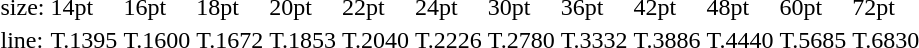<table style="margin-left:40px;">
<tr>
<td>size:</td>
<td>14pt</td>
<td>16pt</td>
<td>18pt</td>
<td>20pt</td>
<td>22pt</td>
<td>24pt</td>
<td>30pt</td>
<td>36pt</td>
<td>42pt</td>
<td>48pt</td>
<td>60pt</td>
<td>72pt</td>
</tr>
<tr>
<td>line:</td>
<td>T.1395</td>
<td>T.1600</td>
<td>T.1672</td>
<td>T.1853</td>
<td>T.2040</td>
<td>T.2226</td>
<td>T.2780</td>
<td>T.3332</td>
<td>T.3886</td>
<td>T.4440</td>
<td>T.5685</td>
<td>T.6830</td>
</tr>
</table>
